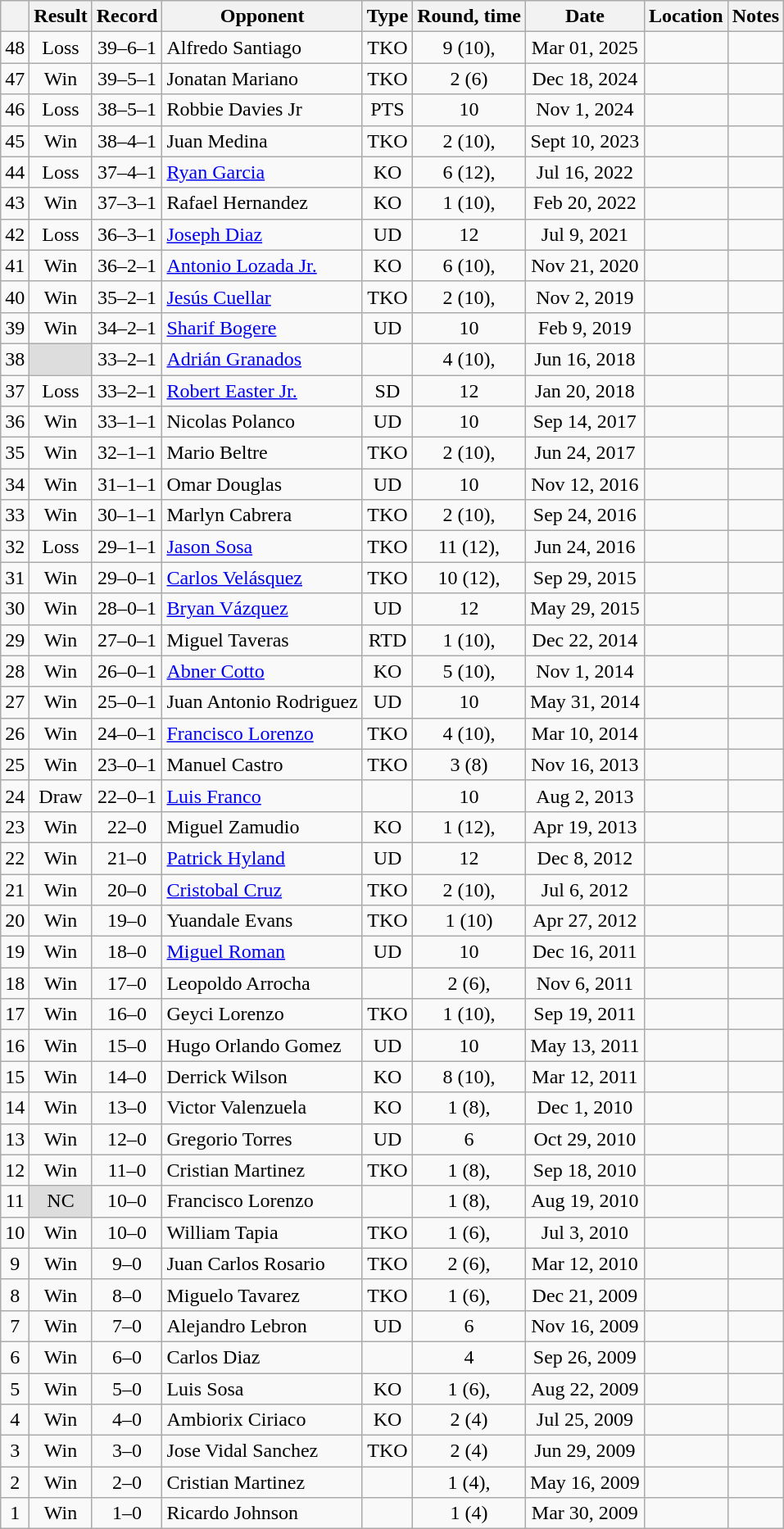<table class="wikitable" style="text-align:center">
<tr>
<th></th>
<th>Result</th>
<th>Record</th>
<th>Opponent</th>
<th>Type</th>
<th>Round, time</th>
<th>Date</th>
<th>Location</th>
<th>Notes</th>
</tr>
<tr>
<td>48</td>
<td>Loss</td>
<td {{nowrap>39–6–1 </td>
<td style="text-align:left;">Alfredo Santiago</td>
<td>TKO</td>
<td>9 (10), </td>
<td>Mar 01, 2025</td>
<td style="text-align:left;"></td>
<td style="text-align:left;"></td>
</tr>
<tr>
<td>47</td>
<td>Win</td>
<td {{nowrap>39–5–1 </td>
<td style="text-align:left;">Jonatan Mariano</td>
<td>TKO</td>
<td>2 (6)</td>
<td>Dec 18, 2024</td>
<td style="text-align:left;"></td>
<td></td>
</tr>
<tr>
<td>46</td>
<td>Loss</td>
<td {{nowrap>38–5–1 </td>
<td style="text-align:left;">Robbie Davies Jr</td>
<td>PTS</td>
<td>10</td>
<td>Nov 1, 2024</td>
<td style="text-align:left;"></td>
<td></td>
</tr>
<tr>
<td>45</td>
<td>Win</td>
<td>38–4–1 </td>
<td style="text-align:left;">Juan Medina</td>
<td>TKO</td>
<td>2 (10), </td>
<td>Sept 10, 2023</td>
<td style="text-align:left;"></td>
<td></td>
</tr>
<tr>
<td>44</td>
<td>Loss</td>
<td>37–4–1 </td>
<td style="text-align:left;"><a href='#'>Ryan Garcia</a></td>
<td>KO</td>
<td>6 (12), </td>
<td>Jul 16, 2022</td>
<td style="text-align:left;"></td>
<td style="text-align:left;"></td>
</tr>
<tr>
<td>43</td>
<td>Win</td>
<td>37–3–1 </td>
<td align=left>Rafael Hernandez</td>
<td>KO</td>
<td>1 (10), </td>
<td>Feb 20, 2022</td>
<td align=left></td>
<td style="text-align:left;"></td>
</tr>
<tr>
<td>42</td>
<td>Loss</td>
<td>36–3–1 </td>
<td align=left><a href='#'>Joseph Diaz</a></td>
<td>UD</td>
<td>12</td>
<td>Jul 9, 2021</td>
<td align=left></td>
<td style="text-align:left;"></td>
</tr>
<tr>
<td>41</td>
<td>Win</td>
<td>36–2–1 </td>
<td align=left><a href='#'>Antonio Lozada Jr.</a></td>
<td>KO</td>
<td>6 (10), </td>
<td>Nov 21, 2020</td>
<td align=left></td>
<td align=left></td>
</tr>
<tr>
<td>40</td>
<td>Win</td>
<td>35–2–1 </td>
<td align=left><a href='#'>Jesús Cuellar</a></td>
<td>TKO</td>
<td>2 (10), </td>
<td>Nov 2, 2019</td>
<td align=left></td>
<td align=left></td>
</tr>
<tr>
<td>39</td>
<td>Win</td>
<td>34–2–1 </td>
<td align=left><a href='#'>Sharif Bogere</a></td>
<td>UD</td>
<td>10</td>
<td>Feb 9, 2019</td>
<td align=left></td>
<td align=left></td>
</tr>
<tr>
<td>38</td>
<td style="background:#DDD"></td>
<td>33–2–1 </td>
<td align=left><a href='#'>Adrián Granados</a></td>
<td></td>
<td>4 (10), </td>
<td>Jun 16, 2018</td>
<td align=left></td>
<td align=left></td>
</tr>
<tr>
<td>37</td>
<td>Loss</td>
<td>33–2–1 </td>
<td align=left><a href='#'>Robert Easter Jr.</a></td>
<td>SD</td>
<td>12</td>
<td>Jan 20, 2018</td>
<td align=left></td>
<td align=left></td>
</tr>
<tr>
<td>36</td>
<td>Win</td>
<td>33–1–1 </td>
<td align=left>Nicolas Polanco</td>
<td>UD</td>
<td>10</td>
<td>Sep 14, 2017</td>
<td align=left></td>
<td align=left></td>
</tr>
<tr>
<td>35</td>
<td>Win</td>
<td>32–1–1 </td>
<td align=left>Mario Beltre</td>
<td>TKO</td>
<td>2 (10), </td>
<td>Jun 24, 2017</td>
<td align=left></td>
<td align=left></td>
</tr>
<tr>
<td>34</td>
<td>Win</td>
<td>31–1–1 </td>
<td align=left>Omar Douglas</td>
<td>UD</td>
<td>10</td>
<td>Nov 12, 2016</td>
<td align=left></td>
<td align=left></td>
</tr>
<tr>
<td>33</td>
<td>Win</td>
<td>30–1–1 </td>
<td align=left>Marlyn Cabrera</td>
<td>TKO</td>
<td>2 (10), </td>
<td>Sep 24, 2016</td>
<td align=left></td>
<td align=left></td>
</tr>
<tr>
<td>32</td>
<td>Loss</td>
<td>29–1–1 </td>
<td align=left><a href='#'>Jason Sosa</a></td>
<td>TKO</td>
<td>11 (12), </td>
<td>Jun 24, 2016</td>
<td align=left></td>
<td align=left></td>
</tr>
<tr>
<td>31</td>
<td>Win</td>
<td>29–0–1 </td>
<td align=left><a href='#'>Carlos Velásquez</a></td>
<td>TKO</td>
<td>10 (12), </td>
<td>Sep 29, 2015</td>
<td align=left></td>
<td align=left></td>
</tr>
<tr>
<td>30</td>
<td>Win</td>
<td>28–0–1 </td>
<td align=left><a href='#'>Bryan Vázquez</a></td>
<td>UD</td>
<td>12</td>
<td>May 29, 2015</td>
<td align=left></td>
<td align=left></td>
</tr>
<tr>
<td>29</td>
<td>Win</td>
<td>27–0–1 </td>
<td align=left>Miguel Taveras</td>
<td>RTD</td>
<td>1 (10), </td>
<td>Dec 22, 2014</td>
<td align=left></td>
<td align=left></td>
</tr>
<tr>
<td>28</td>
<td>Win</td>
<td>26–0–1 </td>
<td align=left><a href='#'>Abner Cotto</a></td>
<td>KO</td>
<td>5 (10), </td>
<td>Nov 1, 2014</td>
<td align=left></td>
<td align=left></td>
</tr>
<tr>
<td>27</td>
<td>Win</td>
<td>25–0–1 </td>
<td align=left>Juan Antonio Rodriguez</td>
<td>UD</td>
<td>10</td>
<td>May 31, 2014</td>
<td align=left></td>
<td align=left></td>
</tr>
<tr>
<td>26</td>
<td>Win</td>
<td>24–0–1 </td>
<td align=left><a href='#'>Francisco Lorenzo</a></td>
<td>TKO</td>
<td>4 (10), </td>
<td>Mar 10, 2014</td>
<td align=left></td>
<td align=left></td>
</tr>
<tr>
<td>25</td>
<td>Win</td>
<td>23–0–1 </td>
<td align=left>Manuel Castro</td>
<td>TKO</td>
<td>3 (8)</td>
<td>Nov 16, 2013</td>
<td align=left></td>
<td align=left></td>
</tr>
<tr>
<td>24</td>
<td>Draw</td>
<td>22–0–1 </td>
<td align=left><a href='#'>Luis Franco</a></td>
<td></td>
<td>10</td>
<td>Aug 2, 2013</td>
<td align=left></td>
<td align=left></td>
</tr>
<tr>
<td>23</td>
<td>Win</td>
<td>22–0 </td>
<td align=left>Miguel Zamudio</td>
<td>KO</td>
<td>1 (12), </td>
<td>Apr 19, 2013</td>
<td align=left></td>
<td align=left></td>
</tr>
<tr align=center>
<td>22</td>
<td>Win</td>
<td>21–0 </td>
<td align=left><a href='#'>Patrick Hyland</a></td>
<td>UD</td>
<td>12</td>
<td>Dec 8, 2012</td>
<td align=left></td>
<td align=left></td>
</tr>
<tr>
<td>21</td>
<td>Win</td>
<td>20–0 </td>
<td align=left><a href='#'>Cristobal Cruz</a></td>
<td>TKO</td>
<td>2 (10), </td>
<td>Jul 6, 2012</td>
<td align=left></td>
<td align=left></td>
</tr>
<tr>
<td>20</td>
<td>Win</td>
<td>19–0 </td>
<td align=left>Yuandale Evans</td>
<td>TKO</td>
<td>1 (10)</td>
<td>Apr 27, 2012</td>
<td align=left></td>
<td align=left></td>
</tr>
<tr>
<td>19</td>
<td>Win</td>
<td>18–0 </td>
<td align=left><a href='#'>Miguel Roman</a></td>
<td>UD</td>
<td>10</td>
<td>Dec 16, 2011</td>
<td align=left></td>
<td align=left></td>
</tr>
<tr>
<td>18</td>
<td>Win</td>
<td>17–0 </td>
<td align=left>Leopoldo Arrocha</td>
<td></td>
<td>2 (6), </td>
<td>Nov 6, 2011</td>
<td align=left></td>
<td align=left></td>
</tr>
<tr>
<td>17</td>
<td>Win</td>
<td>16–0 </td>
<td align=left>Geyci Lorenzo</td>
<td>TKO</td>
<td>1 (10), </td>
<td>Sep 19, 2011</td>
<td align=left></td>
<td align=left></td>
</tr>
<tr>
<td>16</td>
<td>Win</td>
<td>15–0 </td>
<td align=left>Hugo Orlando Gomez</td>
<td>UD</td>
<td>10</td>
<td>May 13, 2011</td>
<td align=left></td>
<td align=left></td>
</tr>
<tr>
<td>15</td>
<td>Win</td>
<td>14–0 </td>
<td align=left>Derrick Wilson</td>
<td>KO</td>
<td>8 (10), </td>
<td>Mar 12, 2011</td>
<td align=left></td>
<td align=left></td>
</tr>
<tr>
<td>14</td>
<td>Win</td>
<td>13–0 </td>
<td style="text-align:left;">Victor Valenzuela</td>
<td>KO</td>
<td>1 (8), </td>
<td>Dec 1, 2010</td>
<td style="text-align:left;"></td>
<td style="text-align:left;"></td>
</tr>
<tr>
<td>13</td>
<td>Win</td>
<td>12–0 </td>
<td style="text-align:left;">Gregorio Torres</td>
<td>UD</td>
<td>6</td>
<td>Oct 29, 2010</td>
<td style="text-align:left;"></td>
<td></td>
</tr>
<tr>
<td>12</td>
<td>Win</td>
<td>11–0 </td>
<td style="text-align:left;">Cristian Martinez</td>
<td>TKO</td>
<td>1 (8), </td>
<td>Sep 18, 2010</td>
<td style="text-align:left;"></td>
<td></td>
</tr>
<tr>
<td>11</td>
<td style="background:#DDD">NC</td>
<td>10–0 </td>
<td style="text-align:left;">Francisco Lorenzo</td>
<td></td>
<td>1 (8), </td>
<td>Aug 19, 2010</td>
<td style="text-align:left;"></td>
<td style="text-align:left;"></td>
</tr>
<tr>
<td>10</td>
<td>Win</td>
<td>10–0</td>
<td style="text-align:left;">William Tapia</td>
<td>TKO</td>
<td>1 (6), </td>
<td>Jul 3, 2010</td>
<td style="text-align:left;"></td>
<td></td>
</tr>
<tr>
<td>9</td>
<td>Win</td>
<td>9–0</td>
<td style="text-align:left;">Juan Carlos Rosario</td>
<td>TKO</td>
<td>2 (6), </td>
<td>Mar 12, 2010</td>
<td style="text-align:left;"></td>
<td></td>
</tr>
<tr>
<td>8</td>
<td>Win</td>
<td>8–0</td>
<td style="text-align:left;">Miguelo Tavarez</td>
<td>TKO</td>
<td>1 (6), </td>
<td>Dec 21, 2009</td>
<td style="text-align:left;"></td>
<td></td>
</tr>
<tr>
<td>7</td>
<td>Win</td>
<td>7–0</td>
<td style="text-align:left;">Alejandro Lebron</td>
<td>UD</td>
<td>6</td>
<td>Nov 16, 2009</td>
<td style="text-align:left;"></td>
<td></td>
</tr>
<tr>
<td>6</td>
<td>Win</td>
<td>6–0</td>
<td style="text-align:left;">Carlos Diaz</td>
<td></td>
<td>4</td>
<td>Sep 26, 2009</td>
<td style="text-align:left;"></td>
<td></td>
</tr>
<tr>
<td>5</td>
<td>Win</td>
<td>5–0</td>
<td style="text-align:left;">Luis Sosa</td>
<td>KO</td>
<td>1 (6), </td>
<td>Aug 22, 2009</td>
<td style="text-align:left;"></td>
<td></td>
</tr>
<tr>
<td>4</td>
<td>Win</td>
<td>4–0</td>
<td style="text-align:left;">Ambiorix Ciriaco</td>
<td>KO</td>
<td>2 (4)</td>
<td>Jul 25, 2009</td>
<td style="text-align:left;"></td>
<td></td>
</tr>
<tr>
<td>3</td>
<td>Win</td>
<td>3–0</td>
<td style="text-align:left;">Jose Vidal Sanchez</td>
<td>TKO</td>
<td>2 (4)</td>
<td>Jun 29, 2009</td>
<td style="text-align:left;"></td>
<td></td>
</tr>
<tr>
<td>2</td>
<td>Win</td>
<td>2–0</td>
<td style="text-align:left;">Cristian Martinez</td>
<td></td>
<td>1 (4), </td>
<td>May 16, 2009</td>
<td style="text-align:left;"></td>
<td></td>
</tr>
<tr>
<td>1</td>
<td>Win</td>
<td>1–0</td>
<td style="text-align:left;">Ricardo Johnson</td>
<td></td>
<td>1 (4)</td>
<td>Mar 30, 2009</td>
<td style="text-align:left;"></td>
<td></td>
</tr>
</table>
